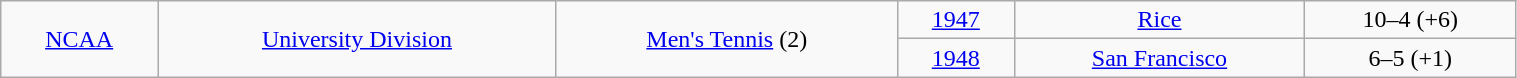<table class="wikitable" width="80%">
<tr align="center">
<td rowspan="2"><a href='#'>NCAA</a></td>
<td rowspan="2"><a href='#'>University Division</a></td>
<td rowspan="2"><a href='#'>Men's Tennis</a> (2)</td>
<td><a href='#'>1947</a></td>
<td><a href='#'>Rice</a></td>
<td>10–4 (+6)</td>
</tr>
<tr align="center">
<td><a href='#'>1948</a></td>
<td><a href='#'>San Francisco</a></td>
<td>6–5 (+1)</td>
</tr>
</table>
